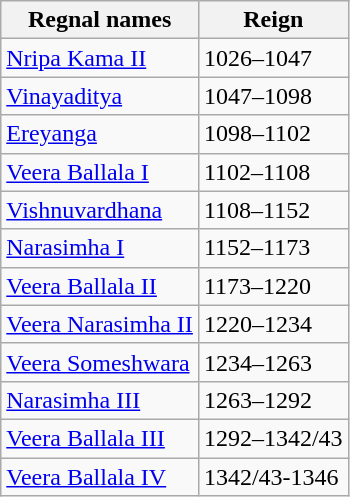<table class="wikitable sortable static-row-numbers static-row-header-text">
<tr>
<th>Regnal names</th>
<th>Reign</th>
</tr>
<tr>
<td><a href='#'>Nripa Kama II</a></td>
<td>1026–1047</td>
</tr>
<tr>
<td><a href='#'>Vinayaditya</a></td>
<td>1047–1098</td>
</tr>
<tr>
<td><a href='#'>Ereyanga</a></td>
<td>1098–1102</td>
</tr>
<tr>
<td><a href='#'>Veera Ballala I</a></td>
<td>1102–1108</td>
</tr>
<tr>
<td><a href='#'>Vishnuvardhana</a></td>
<td>1108–1152</td>
</tr>
<tr>
<td><a href='#'>Narasimha I</a></td>
<td>1152–1173</td>
</tr>
<tr>
<td><a href='#'>Veera Ballala II</a></td>
<td>1173–1220</td>
</tr>
<tr>
<td><a href='#'>Veera Narasimha II</a></td>
<td>1220–1234</td>
</tr>
<tr>
<td><a href='#'>Veera Someshwara</a></td>
<td>1234–1263</td>
</tr>
<tr>
<td><a href='#'>Narasimha III</a></td>
<td>1263–1292</td>
</tr>
<tr>
<td><a href='#'>Veera Ballala III</a></td>
<td>1292–1342/43</td>
</tr>
<tr>
<td><a href='#'>Veera Ballala IV</a></td>
<td>1342/43-1346</td>
</tr>
</table>
